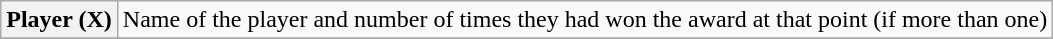<table class="wikitable plainrowheaders">
<tr>
<th scope="row" style="text-align:center;">Player (X)</th>
<td>Name of the player and number of times they had won the award at that point (if more than one)</td>
</tr>
<tr>
</tr>
</table>
